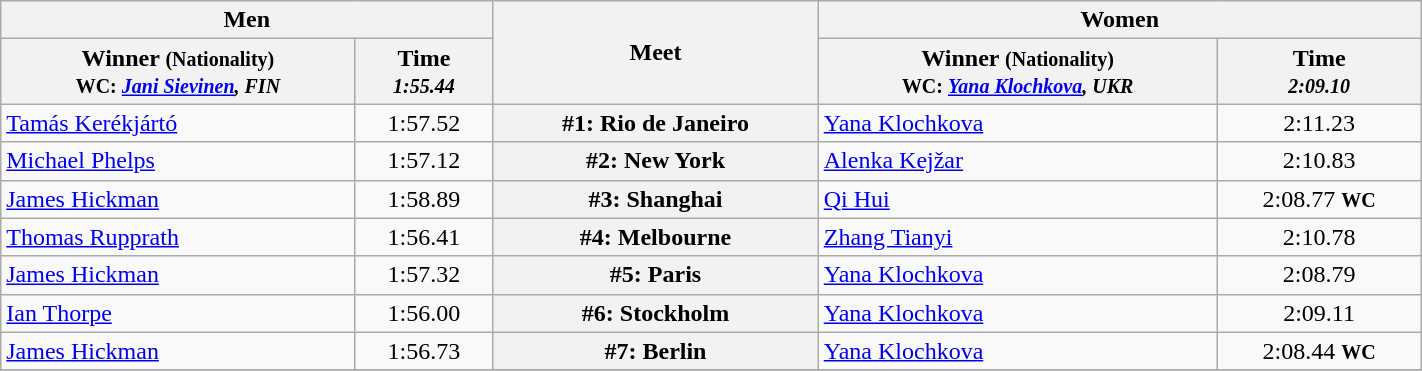<table class=wikitable width="75%">
<tr>
<th colspan="2">Men</th>
<th rowspan="2">Meet</th>
<th colspan="2">Women</th>
</tr>
<tr>
<th>Winner <small>(Nationality) <br> WC: <em><a href='#'>Jani Sievinen</a>, FIN</em> </small></th>
<th>Time <small><br> <em>1:55.44</em> </small></th>
<th>Winner <small>(Nationality) <br> WC: <em><a href='#'>Yana Klochkova</a>, UKR</em> </small></th>
<th>Time <small><br> <em>2:09.10</em> </small></th>
</tr>
<tr>
<td> <a href='#'>Tamás Kerékjártó</a></td>
<td align=center>1:57.52</td>
<th>#1: Rio de Janeiro</th>
<td> <a href='#'>Yana Klochkova</a></td>
<td align=center>2:11.23</td>
</tr>
<tr>
<td> <a href='#'>Michael Phelps</a></td>
<td align=center>1:57.12</td>
<th>#2: New York</th>
<td> <a href='#'>Alenka Kejžar</a></td>
<td align=center>2:10.83</td>
</tr>
<tr>
<td> <a href='#'>James Hickman</a></td>
<td align=center>1:58.89</td>
<th>#3: Shanghai</th>
<td> <a href='#'>Qi Hui</a></td>
<td align=center>2:08.77 <small><strong>WC</strong></small></td>
</tr>
<tr>
<td> <a href='#'>Thomas Rupprath</a></td>
<td align=center>1:56.41</td>
<th>#4: Melbourne</th>
<td> <a href='#'>Zhang Tianyi</a></td>
<td align=center>2:10.78</td>
</tr>
<tr>
<td> <a href='#'>James Hickman</a></td>
<td align=center>1:57.32</td>
<th>#5: Paris</th>
<td> <a href='#'>Yana Klochkova</a></td>
<td align=center>2:08.79</td>
</tr>
<tr>
<td> <a href='#'>Ian Thorpe</a></td>
<td align=center>1:56.00</td>
<th>#6: Stockholm</th>
<td> <a href='#'>Yana Klochkova</a></td>
<td align=center>2:09.11</td>
</tr>
<tr>
<td> <a href='#'>James Hickman</a></td>
<td align=center>1:56.73</td>
<th>#7: Berlin</th>
<td> <a href='#'>Yana Klochkova</a></td>
<td align=center>2:08.44 <small><strong>WC</strong></small></td>
</tr>
<tr>
</tr>
</table>
